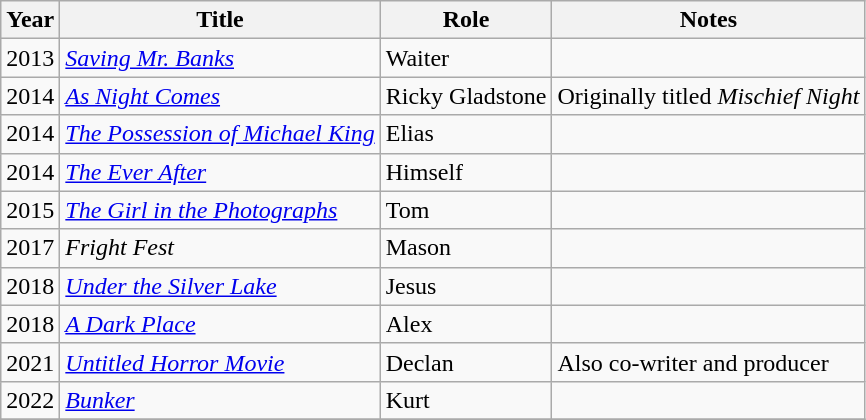<table class="wikitable sortable">
<tr>
<th>Year</th>
<th>Title</th>
<th>Role</th>
<th class="unsortable">Notes</th>
</tr>
<tr>
<td>2013</td>
<td><em><a href='#'>Saving Mr. Banks</a></em></td>
<td>Waiter</td>
<td></td>
</tr>
<tr>
<td>2014</td>
<td><em><a href='#'>As Night Comes</a></em></td>
<td>Ricky Gladstone</td>
<td>Originally titled <em>Mischief Night</em></td>
</tr>
<tr>
<td>2014</td>
<td><em><a href='#'>The Possession of Michael King</a></em></td>
<td>Elias</td>
<td></td>
</tr>
<tr>
<td>2014</td>
<td><em><a href='#'>The Ever After</a></em></td>
<td>Himself</td>
<td></td>
</tr>
<tr>
<td>2015</td>
<td><em><a href='#'>The Girl in the Photographs</a></em></td>
<td>Tom</td>
<td></td>
</tr>
<tr>
<td>2017</td>
<td><em>Fright Fest</em></td>
<td>Mason</td>
<td></td>
</tr>
<tr>
<td>2018</td>
<td><em><a href='#'>Under the Silver Lake</a></em></td>
<td>Jesus</td>
<td></td>
</tr>
<tr>
<td>2018</td>
<td><em><a href='#'>A Dark Place</a></em></td>
<td>Alex</td>
<td></td>
</tr>
<tr>
<td>2021</td>
<td><em><a href='#'>Untitled Horror Movie</a></em></td>
<td>Declan</td>
<td>Also co-writer and producer</td>
</tr>
<tr>
<td>2022</td>
<td><em><a href='#'>Bunker</a></em></td>
<td>Kurt</td>
<td></td>
</tr>
<tr>
</tr>
</table>
